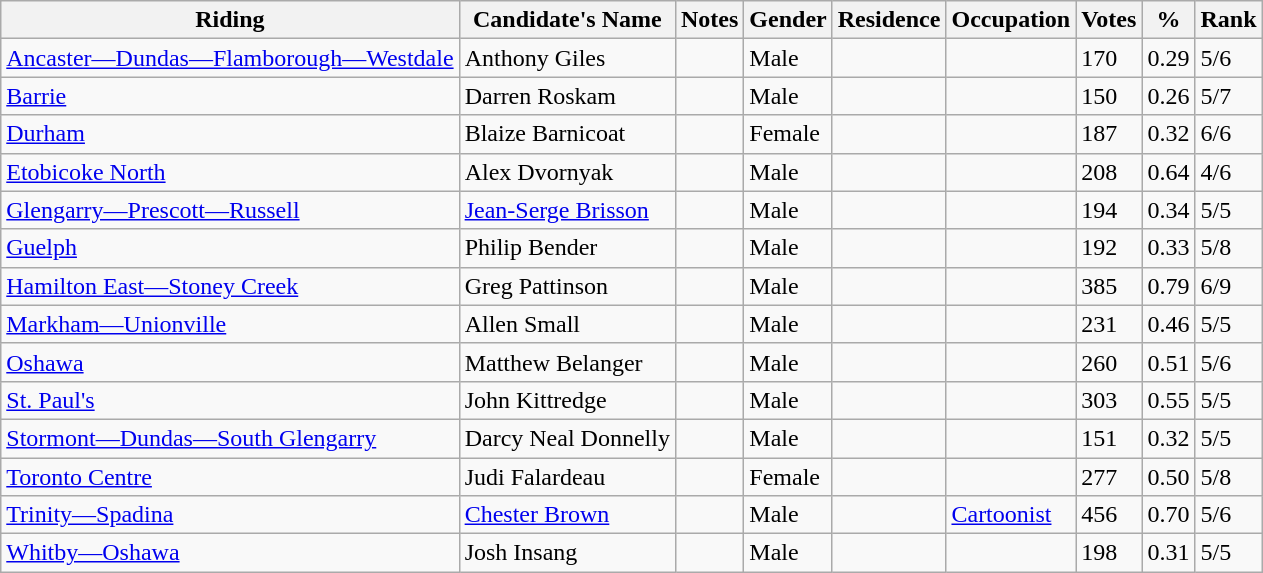<table class="wikitable sortable">
<tr>
<th>Riding<br></th>
<th>Candidate's Name</th>
<th>Notes</th>
<th>Gender</th>
<th>Residence</th>
<th>Occupation</th>
<th>Votes</th>
<th>%</th>
<th>Rank</th>
</tr>
<tr>
<td><a href='#'>Ancaster—Dundas—Flamborough—Westdale</a></td>
<td>Anthony Giles</td>
<td></td>
<td>Male</td>
<td></td>
<td></td>
<td>170</td>
<td>0.29</td>
<td>5/6</td>
</tr>
<tr>
<td><a href='#'>Barrie</a></td>
<td>Darren Roskam</td>
<td></td>
<td>Male</td>
<td></td>
<td></td>
<td>150</td>
<td>0.26</td>
<td>5/7</td>
</tr>
<tr>
<td><a href='#'>Durham</a></td>
<td>Blaize Barnicoat</td>
<td></td>
<td>Female</td>
<td></td>
<td></td>
<td>187</td>
<td>0.32</td>
<td>6/6</td>
</tr>
<tr>
<td><a href='#'>Etobicoke North</a></td>
<td>Alex Dvornyak</td>
<td></td>
<td>Male</td>
<td></td>
<td></td>
<td>208</td>
<td>0.64</td>
<td>4/6</td>
</tr>
<tr>
<td><a href='#'>Glengarry—Prescott—Russell</a></td>
<td><a href='#'>Jean-Serge Brisson</a></td>
<td></td>
<td>Male</td>
<td></td>
<td></td>
<td>194</td>
<td>0.34</td>
<td>5/5</td>
</tr>
<tr>
<td><a href='#'>Guelph</a></td>
<td>Philip Bender</td>
<td></td>
<td>Male</td>
<td></td>
<td></td>
<td>192</td>
<td>0.33</td>
<td>5/8</td>
</tr>
<tr>
<td><a href='#'>Hamilton East—Stoney Creek</a></td>
<td>Greg Pattinson</td>
<td></td>
<td>Male</td>
<td></td>
<td></td>
<td>385</td>
<td>0.79</td>
<td>6/9</td>
</tr>
<tr>
<td><a href='#'>Markham—Unionville</a></td>
<td>Allen Small</td>
<td></td>
<td>Male</td>
<td></td>
<td></td>
<td>231</td>
<td>0.46</td>
<td>5/5</td>
</tr>
<tr>
<td><a href='#'>Oshawa</a></td>
<td>Matthew Belanger</td>
<td></td>
<td>Male</td>
<td></td>
<td></td>
<td>260</td>
<td>0.51</td>
<td>5/6</td>
</tr>
<tr>
<td><a href='#'>St. Paul's</a></td>
<td>John Kittredge</td>
<td></td>
<td>Male</td>
<td></td>
<td></td>
<td>303</td>
<td>0.55</td>
<td>5/5</td>
</tr>
<tr>
<td><a href='#'>Stormont—Dundas—South Glengarry</a></td>
<td>Darcy Neal Donnelly</td>
<td></td>
<td>Male</td>
<td></td>
<td></td>
<td>151</td>
<td>0.32</td>
<td>5/5</td>
</tr>
<tr>
<td><a href='#'>Toronto Centre</a></td>
<td>Judi Falardeau</td>
<td></td>
<td>Female</td>
<td></td>
<td></td>
<td>277</td>
<td>0.50</td>
<td>5/8</td>
</tr>
<tr>
<td><a href='#'>Trinity—Spadina</a></td>
<td><a href='#'>Chester Brown</a></td>
<td></td>
<td>Male</td>
<td></td>
<td><a href='#'>Cartoonist</a></td>
<td>456</td>
<td>0.70</td>
<td>5/6</td>
</tr>
<tr>
<td><a href='#'>Whitby—Oshawa</a></td>
<td>Josh Insang</td>
<td></td>
<td>Male</td>
<td></td>
<td></td>
<td>198</td>
<td>0.31</td>
<td>5/5</td>
</tr>
</table>
